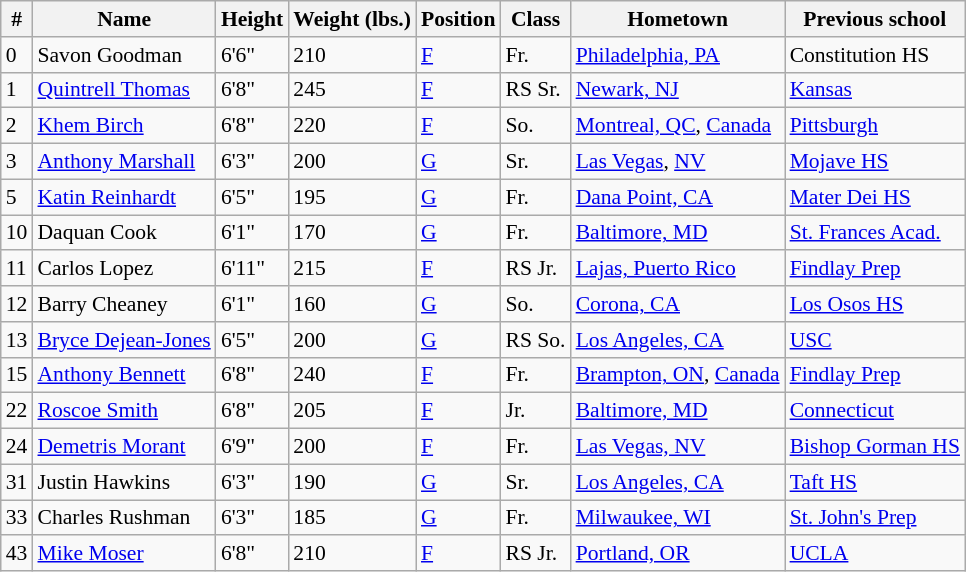<table class="wikitable" style="font-size: 90%">
<tr>
<th>#</th>
<th>Name</th>
<th>Height</th>
<th>Weight (lbs.)</th>
<th>Position</th>
<th>Class</th>
<th>Hometown</th>
<th>Previous school</th>
</tr>
<tr>
<td>0</td>
<td>Savon Goodman</td>
<td>6'6"</td>
<td>210</td>
<td><a href='#'>F</a></td>
<td>Fr.</td>
<td><a href='#'>Philadelphia, PA</a></td>
<td>Constitution HS</td>
</tr>
<tr>
<td>1</td>
<td><a href='#'>Quintrell Thomas</a></td>
<td>6'8"</td>
<td>245</td>
<td><a href='#'>F</a></td>
<td>RS Sr.</td>
<td><a href='#'>Newark, NJ</a></td>
<td><a href='#'>Kansas</a></td>
</tr>
<tr>
<td>2</td>
<td><a href='#'>Khem Birch</a></td>
<td>6'8"</td>
<td>220</td>
<td><a href='#'>F</a></td>
<td>So.</td>
<td><a href='#'>Montreal, QC</a>, <a href='#'>Canada</a></td>
<td><a href='#'>Pittsburgh</a></td>
</tr>
<tr>
<td>3</td>
<td><a href='#'>Anthony Marshall</a></td>
<td>6'3"</td>
<td>200</td>
<td><a href='#'>G</a></td>
<td>Sr.</td>
<td><a href='#'>Las Vegas</a>, <a href='#'>NV</a></td>
<td><a href='#'>Mojave HS</a></td>
</tr>
<tr>
<td>5</td>
<td><a href='#'>Katin Reinhardt</a></td>
<td>6'5"</td>
<td>195</td>
<td><a href='#'>G</a></td>
<td>Fr.</td>
<td><a href='#'>Dana Point, CA</a></td>
<td><a href='#'>Mater Dei HS</a></td>
</tr>
<tr>
<td>10</td>
<td>Daquan Cook</td>
<td>6'1"</td>
<td>170</td>
<td><a href='#'>G</a></td>
<td>Fr.</td>
<td><a href='#'>Baltimore, MD</a></td>
<td><a href='#'>St. Frances Acad.</a></td>
</tr>
<tr>
<td>11</td>
<td>Carlos Lopez</td>
<td>6'11"</td>
<td>215</td>
<td><a href='#'>F</a></td>
<td>RS Jr.</td>
<td><a href='#'>Lajas, Puerto Rico</a></td>
<td><a href='#'>Findlay Prep</a></td>
</tr>
<tr>
<td>12</td>
<td>Barry Cheaney</td>
<td>6'1"</td>
<td>160</td>
<td><a href='#'>G</a></td>
<td>So.</td>
<td><a href='#'>Corona, CA</a></td>
<td><a href='#'>Los Osos HS</a></td>
</tr>
<tr>
<td>13</td>
<td><a href='#'>Bryce Dejean-Jones</a></td>
<td>6'5"</td>
<td>200</td>
<td><a href='#'>G</a></td>
<td>RS So.</td>
<td><a href='#'>Los Angeles, CA</a></td>
<td><a href='#'>USC</a></td>
</tr>
<tr>
<td>15</td>
<td><a href='#'>Anthony Bennett</a></td>
<td>6'8"</td>
<td>240</td>
<td><a href='#'>F</a></td>
<td>Fr.</td>
<td><a href='#'>Brampton, ON</a>, <a href='#'>Canada</a></td>
<td><a href='#'>Findlay Prep</a></td>
</tr>
<tr>
<td>22</td>
<td><a href='#'>Roscoe Smith</a></td>
<td>6'8"</td>
<td>205</td>
<td><a href='#'>F</a></td>
<td>Jr.</td>
<td><a href='#'>Baltimore, MD</a></td>
<td><a href='#'>Connecticut</a></td>
</tr>
<tr>
<td>24</td>
<td><a href='#'>Demetris Morant</a></td>
<td>6'9"</td>
<td>200</td>
<td><a href='#'>F</a></td>
<td>Fr.</td>
<td><a href='#'>Las Vegas, NV</a></td>
<td><a href='#'>Bishop Gorman HS</a></td>
</tr>
<tr>
<td>31</td>
<td>Justin Hawkins</td>
<td>6'3"</td>
<td>190</td>
<td><a href='#'>G</a></td>
<td>Sr.</td>
<td><a href='#'>Los Angeles, CA</a></td>
<td><a href='#'>Taft HS</a></td>
</tr>
<tr>
<td>33</td>
<td>Charles Rushman</td>
<td>6'3"</td>
<td>185</td>
<td><a href='#'>G</a></td>
<td>Fr.</td>
<td><a href='#'>Milwaukee, WI</a></td>
<td><a href='#'>St. John's Prep</a></td>
</tr>
<tr>
<td>43</td>
<td><a href='#'>Mike Moser</a></td>
<td>6'8"</td>
<td>210</td>
<td><a href='#'>F</a></td>
<td>RS Jr.</td>
<td><a href='#'>Portland, OR</a></td>
<td><a href='#'>UCLA</a></td>
</tr>
</table>
